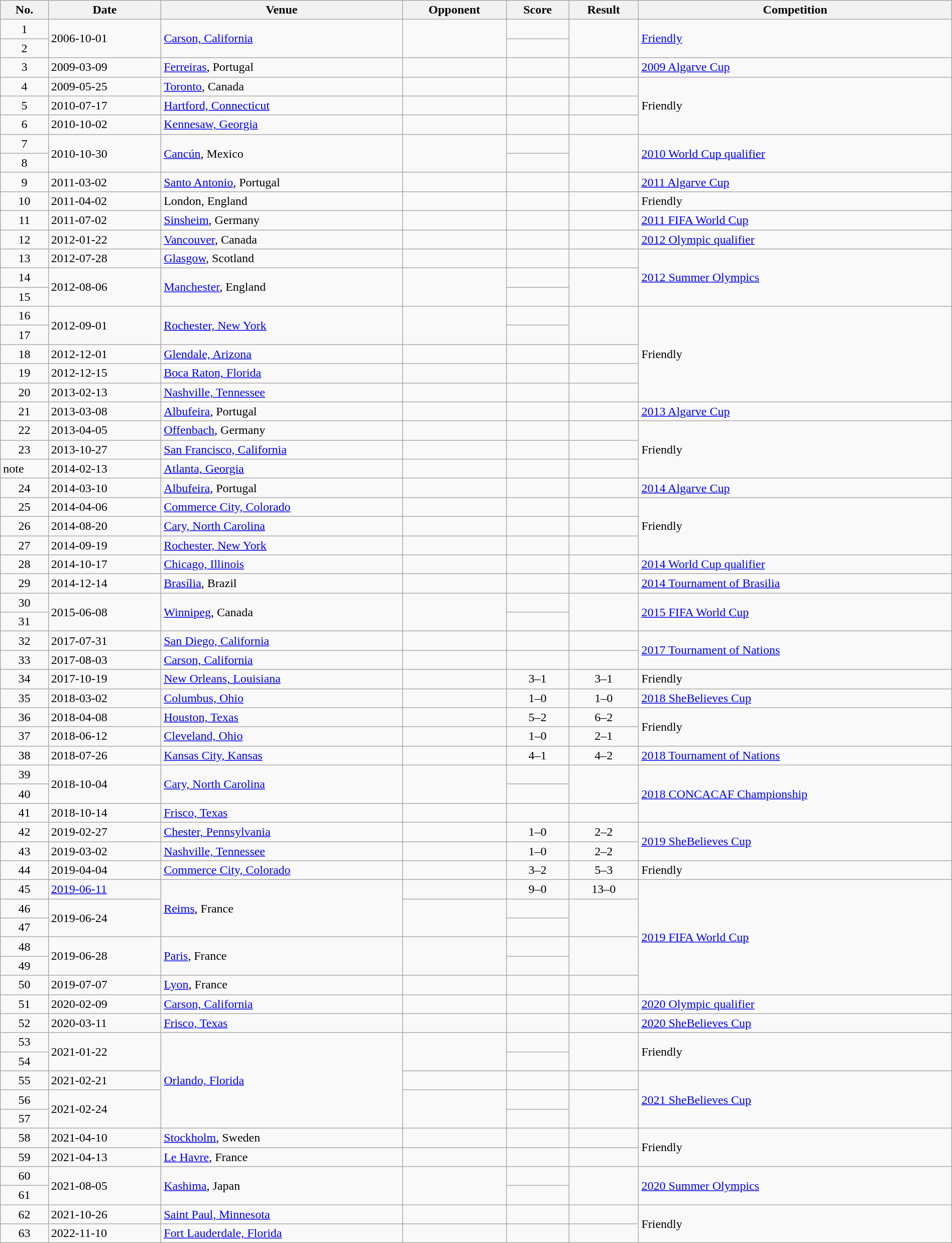<table class="wikitable collapsible sortable" style="width:100%;">
<tr>
<th scope="col">No.</th>
<th scope="col">Date</th>
<th scope="col">Venue</th>
<th scope="col">Opponent</th>
<th scope="col">Score</th>
<th scope="col">Result</th>
<th scope="col">Competition</th>
</tr>
<tr>
<td align="center">1</td>
<td rowspan="2">2006-10-01</td>
<td rowspan="2"><a href='#'>Carson, California</a></td>
<td rowspan="2"></td>
<td align="center"></td>
<td rowspan="2" align="center"></td>
<td rowspan="2"><a href='#'>Friendly</a></td>
</tr>
<tr>
<td align="center">2</td>
<td align="center"></td>
</tr>
<tr>
<td align="center">3</td>
<td>2009-03-09</td>
<td><a href='#'>Ferreiras</a>, Portugal</td>
<td></td>
<td align="center"></td>
<td align="center"></td>
<td><a href='#'>2009 Algarve Cup</a></td>
</tr>
<tr>
<td align="center">4</td>
<td>2009-05-25</td>
<td><a href='#'>Toronto</a>, Canada</td>
<td></td>
<td align="center"></td>
<td align="center"></td>
<td rowspan=3>Friendly</td>
</tr>
<tr>
<td align="center">5</td>
<td>2010-07-17</td>
<td><a href='#'>Hartford, Connecticut</a></td>
<td></td>
<td align="center"></td>
<td align="center"></td>
</tr>
<tr>
<td align="center">6</td>
<td>2010-10-02</td>
<td><a href='#'>Kennesaw, Georgia</a></td>
<td></td>
<td align="center"></td>
<td align="center"></td>
</tr>
<tr>
<td align="center">7</td>
<td rowspan="2">2010-10-30</td>
<td rowspan="2"><a href='#'>Cancún</a>, Mexico</td>
<td rowspan="2"></td>
<td align="center"></td>
<td rowspan="2" align="center"></td>
<td rowspan="2"><a href='#'>2010 World Cup qualifier</a></td>
</tr>
<tr>
<td align="center">8</td>
<td align="center"></td>
</tr>
<tr>
<td align="center">9</td>
<td>2011-03-02</td>
<td><a href='#'>Santo Antonio</a>, Portugal</td>
<td></td>
<td align="center"></td>
<td align="center"></td>
<td><a href='#'>2011 Algarve Cup</a></td>
</tr>
<tr>
<td align="center">10</td>
<td>2011-04-02</td>
<td>London, England</td>
<td></td>
<td align="center"></td>
<td align="center"></td>
<td>Friendly</td>
</tr>
<tr>
<td align="center">11</td>
<td>2011-07-02</td>
<td><a href='#'>Sinsheim</a>, Germany</td>
<td></td>
<td align="center"></td>
<td align="center"></td>
<td><a href='#'>2011 FIFA World Cup</a></td>
</tr>
<tr>
<td align="center">12</td>
<td>2012-01-22</td>
<td><a href='#'>Vancouver</a>, Canada</td>
<td></td>
<td align="center"></td>
<td align="center"></td>
<td><a href='#'>2012 Olympic qualifier</a></td>
</tr>
<tr>
<td align="center">13</td>
<td>2012-07-28</td>
<td><a href='#'>Glasgow</a>, Scotland</td>
<td></td>
<td align="center"></td>
<td align="center"></td>
<td rowspan=3><a href='#'>2012 Summer Olympics</a></td>
</tr>
<tr>
<td align="center">14</td>
<td rowspan="2">2012-08-06</td>
<td rowspan="2"><a href='#'>Manchester</a>, England</td>
<td rowspan="2"></td>
<td align="center"></td>
<td rowspan="2" align="center"></td>
</tr>
<tr>
<td align="center">15</td>
<td align="center"></td>
</tr>
<tr>
<td align="center">16</td>
<td rowspan="2">2012-09-01</td>
<td rowspan="2"><a href='#'>Rochester, New York</a></td>
<td rowspan="2"></td>
<td align="center"></td>
<td rowspan="2" align="center"></td>
<td rowspan=5>Friendly</td>
</tr>
<tr>
<td align="center">17</td>
<td align="center"></td>
</tr>
<tr>
<td align="center">18</td>
<td>2012-12-01</td>
<td><a href='#'>Glendale, Arizona</a></td>
<td></td>
<td align="center"></td>
<td align="center"></td>
</tr>
<tr>
<td align="center">19</td>
<td>2012-12-15</td>
<td><a href='#'>Boca Raton, Florida</a></td>
<td></td>
<td align="center"></td>
<td align="center"></td>
</tr>
<tr>
<td align="center">20</td>
<td>2013-02-13</td>
<td><a href='#'>Nashville, Tennessee</a></td>
<td></td>
<td align="center"></td>
<td align="center"></td>
</tr>
<tr>
<td align="center">21</td>
<td>2013-03-08</td>
<td><a href='#'>Albufeira</a>, Portugal</td>
<td></td>
<td align="center"></td>
<td align="center"></td>
<td><a href='#'>2013 Algarve Cup</a></td>
</tr>
<tr>
<td align="center">22</td>
<td>2013-04-05</td>
<td><a href='#'>Offenbach</a>, Germany</td>
<td></td>
<td align="center"></td>
<td align="center"></td>
<td rowspan=3>Friendly</td>
</tr>
<tr>
<td align="center">23</td>
<td>2013-10-27</td>
<td><a href='#'>San Francisco, California</a></td>
<td></td>
<td align="center"></td>
<td align="center"></td>
</tr>
<tr>
<td>note</td>
<td>2014-02-13</td>
<td><a href='#'>Atlanta, Georgia</a></td>
<td></td>
<td align="center"></td>
<td align="center"></td>
</tr>
<tr>
<td align="center">24</td>
<td>2014-03-10</td>
<td><a href='#'>Albufeira</a>, Portugal</td>
<td></td>
<td align="center"></td>
<td align="center"></td>
<td><a href='#'>2014 Algarve Cup</a></td>
</tr>
<tr>
<td align="center">25</td>
<td>2014-04-06</td>
<td><a href='#'>Commerce City, Colorado</a></td>
<td></td>
<td align="center"></td>
<td align="center"></td>
<td rowspan=3>Friendly</td>
</tr>
<tr>
<td align="center">26</td>
<td>2014-08-20</td>
<td><a href='#'>Cary, North Carolina</a></td>
<td></td>
<td align="center"></td>
<td align="center"></td>
</tr>
<tr>
<td align="center">27</td>
<td>2014-09-19</td>
<td><a href='#'>Rochester, New York</a></td>
<td></td>
<td align="center"></td>
<td align="center"></td>
</tr>
<tr>
<td align="center">28</td>
<td>2014-10-17</td>
<td><a href='#'>Chicago, Illinois</a></td>
<td></td>
<td align="center"></td>
<td align="center"></td>
<td><a href='#'>2014 World Cup qualifier</a></td>
</tr>
<tr>
<td align="center">29</td>
<td>2014-12-14</td>
<td><a href='#'>Brasília</a>, Brazil</td>
<td></td>
<td align="center"></td>
<td align="center"></td>
<td><a href='#'>2014 Tournament of Brasilia</a></td>
</tr>
<tr>
<td align="center">30</td>
<td rowspan="2">2015-06-08</td>
<td rowspan="2"><a href='#'>Winnipeg</a>, Canada</td>
<td rowspan="2"></td>
<td align="center"></td>
<td rowspan="2" align="center"></td>
<td rowspan="2"><a href='#'>2015 FIFA World Cup</a></td>
</tr>
<tr>
<td align="center">31</td>
<td align="center"></td>
</tr>
<tr>
<td align="center">32</td>
<td>2017-07-31</td>
<td><a href='#'>San Diego, California</a></td>
<td></td>
<td align="center"></td>
<td align="center"></td>
<td rowspan=2><a href='#'>2017 Tournament of Nations</a></td>
</tr>
<tr>
<td align="center">33</td>
<td>2017-08-03</td>
<td><a href='#'>Carson, California</a></td>
<td></td>
<td align="center"></td>
<td align="center"></td>
</tr>
<tr>
<td align="center">34</td>
<td>2017-10-19</td>
<td><a href='#'>New Orleans, Louisiana</a></td>
<td></td>
<td align="center">3–1</td>
<td align="center">3–1</td>
<td>Friendly</td>
</tr>
<tr>
<td align="center">35</td>
<td>2018-03-02</td>
<td><a href='#'>Columbus, Ohio</a></td>
<td></td>
<td align="center">1–0</td>
<td align="center">1–0</td>
<td><a href='#'>2018 SheBelieves Cup</a></td>
</tr>
<tr>
<td align="center">36</td>
<td>2018-04-08</td>
<td><a href='#'>Houston, Texas</a></td>
<td></td>
<td align="center">5–2</td>
<td align="center">6–2</td>
<td rowspan=2>Friendly</td>
</tr>
<tr>
<td align="center">37</td>
<td>2018-06-12</td>
<td><a href='#'>Cleveland, Ohio</a></td>
<td></td>
<td align="center">1–0</td>
<td align="center">2–1</td>
</tr>
<tr>
<td align="center">38</td>
<td>2018-07-26</td>
<td><a href='#'>Kansas City, Kansas</a></td>
<td></td>
<td align="center">4–1</td>
<td align="center">4–2</td>
<td><a href='#'>2018 Tournament of Nations</a></td>
</tr>
<tr>
<td align="center">39</td>
<td rowspan="2">2018-10-04</td>
<td rowspan="2"><a href='#'>Cary, North Carolina</a></td>
<td rowspan="2"></td>
<td align="center"></td>
<td rowspan="2" align="center"></td>
<td rowspan=3><a href='#'>2018 CONCACAF Championship</a></td>
</tr>
<tr>
<td align="center">40</td>
<td align="center"></td>
</tr>
<tr>
<td align="center">41</td>
<td>2018-10-14</td>
<td><a href='#'>Frisco, Texas</a></td>
<td></td>
<td align="center"></td>
<td align="center"></td>
</tr>
<tr>
<td align="center">42</td>
<td>2019-02-27</td>
<td><a href='#'>Chester, Pennsylvania</a></td>
<td></td>
<td align="center">1–0</td>
<td align="center">2–2</td>
<td rowspan=2><a href='#'>2019 SheBelieves Cup</a></td>
</tr>
<tr>
<td align="center">43</td>
<td>2019-03-02</td>
<td><a href='#'>Nashville, Tennessee</a></td>
<td></td>
<td align="center">1–0</td>
<td align="center">2–2</td>
</tr>
<tr>
<td align="center">44</td>
<td>2019-04-04</td>
<td><a href='#'>Commerce City, Colorado</a></td>
<td></td>
<td align="center">3–2</td>
<td align="center">5–3</td>
<td>Friendly</td>
</tr>
<tr>
<td align="center">45</td>
<td><a href='#'>2019-06-11</a></td>
<td rowspan=3><a href='#'>Reims</a>, France</td>
<td></td>
<td align="center">9–0</td>
<td align="center">13–0</td>
<td rowspan=6><a href='#'>2019 FIFA World Cup</a></td>
</tr>
<tr>
<td align="center">46</td>
<td rowspan="2">2019-06-24</td>
<td rowspan="2"></td>
<td align="center"></td>
<td rowspan="2" align="center"></td>
</tr>
<tr>
<td align="center">47</td>
<td align="center"></td>
</tr>
<tr>
<td align="center">48</td>
<td rowspan="2">2019-06-28</td>
<td rowspan="2"><a href='#'>Paris</a>, France</td>
<td rowspan="2"></td>
<td align="center"></td>
<td rowspan="2" align="center"></td>
</tr>
<tr>
<td align="center">49</td>
<td align="center"></td>
</tr>
<tr>
<td align="center">50</td>
<td>2019-07-07</td>
<td><a href='#'>Lyon</a>, France</td>
<td></td>
<td align="center"></td>
<td align="center"></td>
</tr>
<tr>
<td align="center">51</td>
<td>2020-02-09</td>
<td><a href='#'>Carson, California</a></td>
<td></td>
<td align="center"></td>
<td align="center"></td>
<td><a href='#'>2020 Olympic qualifier</a></td>
</tr>
<tr>
<td align="center">52</td>
<td>2020-03-11</td>
<td><a href='#'>Frisco, Texas</a></td>
<td></td>
<td align="center"></td>
<td align="center"></td>
<td><a href='#'>2020 SheBelieves Cup</a></td>
</tr>
<tr>
<td align="center">53</td>
<td rowspan="2">2021-01-22</td>
<td rowspan=5><a href='#'>Orlando, Florida</a></td>
<td rowspan="2"></td>
<td align="center"></td>
<td rowspan="2" align="center"></td>
<td rowspan="2">Friendly</td>
</tr>
<tr>
<td align="center">54</td>
<td align="center"></td>
</tr>
<tr>
<td align="center">55</td>
<td>2021-02-21</td>
<td></td>
<td align="center"></td>
<td align="center"></td>
<td rowspan=3><a href='#'>2021 SheBelieves Cup</a></td>
</tr>
<tr>
<td align="center">56</td>
<td rowspan="2">2021-02-24</td>
<td rowspan="2"></td>
<td align="center"></td>
<td rowspan="2" align="center"></td>
</tr>
<tr>
<td align="center">57</td>
<td align="center"></td>
</tr>
<tr>
<td align="center">58</td>
<td>2021-04-10</td>
<td><a href='#'>Stockholm</a>, Sweden</td>
<td></td>
<td align="center"></td>
<td align="center"></td>
<td rowspan=2>Friendly</td>
</tr>
<tr>
<td align="center">59</td>
<td>2021-04-13</td>
<td><a href='#'>Le Havre</a>, France</td>
<td></td>
<td align="center"></td>
<td align="center"></td>
</tr>
<tr>
<td align="center">60</td>
<td rowspan="2">2021-08-05</td>
<td rowspan="2"><a href='#'>Kashima</a>, Japan</td>
<td rowspan="2"></td>
<td align="center"></td>
<td rowspan="2" style="text-align:center"></td>
<td rowspan="2"><a href='#'>2020 Summer Olympics</a></td>
</tr>
<tr>
<td align="center">61</td>
<td align="center"></td>
</tr>
<tr>
<td align="center">62</td>
<td>2021-10-26</td>
<td><a href='#'>Saint Paul, Minnesota</a></td>
<td></td>
<td align="center"></td>
<td align="center"></td>
<td rowspan=2>Friendly</td>
</tr>
<tr>
<td align="center">63</td>
<td>2022-11-10</td>
<td><a href='#'>Fort Lauderdale, Florida</a></td>
<td></td>
<td align="center"></td>
<td align="center"></td>
</tr>
</table>
